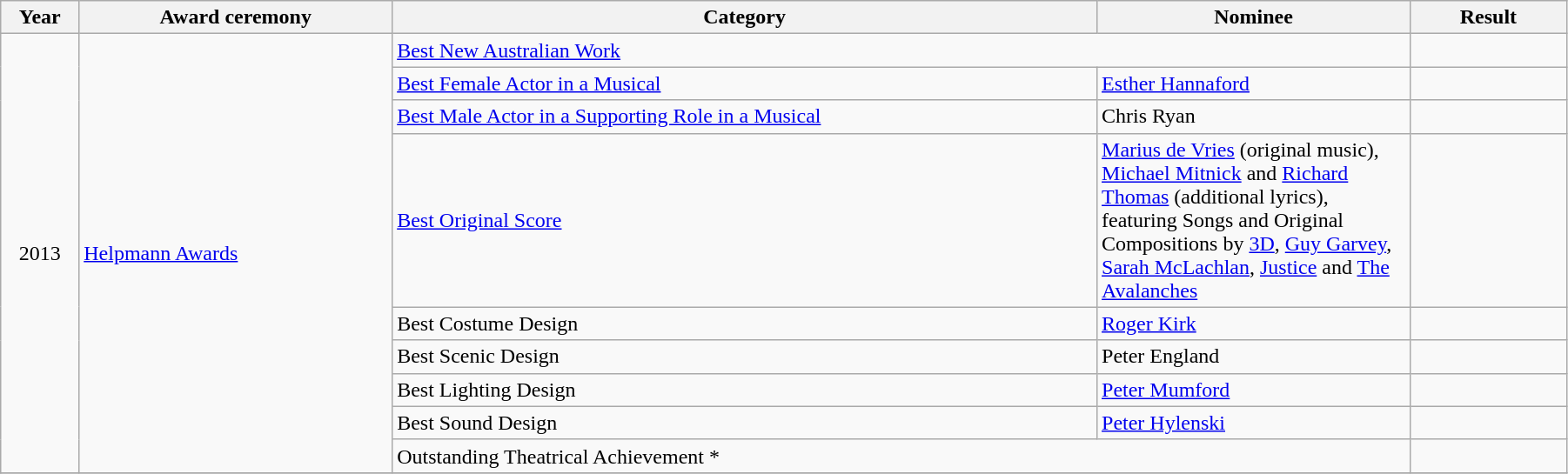<table class="wikitable" style="width:95%;">
<tr>
<th style="width:5%;">Year</th>
<th style="width:20%;">Award ceremony</th>
<th style="width:45%;">Category</th>
<th style="width:20%;">Nominee</th>
<th style="width:10%;">Result</th>
</tr>
<tr>
<td rowspan="9" style="text-align:center;">2013</td>
<td rowspan="9"><a href='#'>Helpmann Awards</a></td>
<td colspan="2"><a href='#'>Best New Australian Work</a></td>
<td></td>
</tr>
<tr>
<td><a href='#'>Best Female Actor in a Musical</a></td>
<td><a href='#'>Esther Hannaford</a></td>
<td></td>
</tr>
<tr>
<td><a href='#'>Best Male Actor in a Supporting Role in a Musical</a></td>
<td>Chris Ryan</td>
<td></td>
</tr>
<tr>
<td><a href='#'>Best Original Score</a></td>
<td><a href='#'>Marius de Vries</a> (original music), <a href='#'>Michael Mitnick</a> and <a href='#'>Richard Thomas</a> (additional lyrics), featuring Songs and Original Compositions by <a href='#'>3D</a>, <a href='#'>Guy Garvey</a>, <a href='#'>Sarah McLachlan</a>, <a href='#'>Justice</a> and <a href='#'>The Avalanches</a></td>
<td></td>
</tr>
<tr>
<td>Best Costume Design</td>
<td><a href='#'>Roger Kirk</a></td>
<td></td>
</tr>
<tr>
<td>Best Scenic Design</td>
<td>Peter England</td>
<td></td>
</tr>
<tr>
<td>Best Lighting Design</td>
<td><a href='#'>Peter Mumford</a></td>
<td></td>
</tr>
<tr>
<td>Best Sound Design</td>
<td><a href='#'>Peter Hylenski</a></td>
<td></td>
</tr>
<tr>
<td colspan="2">Outstanding Theatrical Achievement *</td>
<td></td>
</tr>
<tr>
</tr>
</table>
